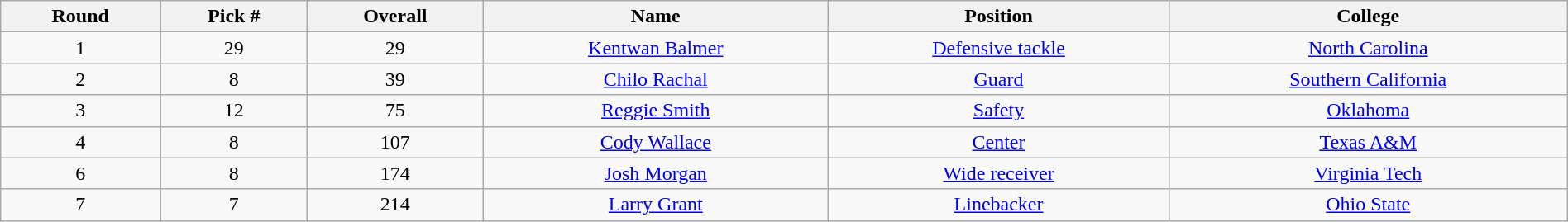<table class="wikitable sortable sortable" style="width: 100%; text-align:center">
<tr>
<th>Round</th>
<th>Pick #</th>
<th>Overall</th>
<th>Name</th>
<th>Position</th>
<th>College</th>
</tr>
<tr>
<td>1</td>
<td>29</td>
<td>29</td>
<td><a href='#'>Kentwan Balmer</a></td>
<td><a href='#'>Defensive tackle</a></td>
<td><a href='#'>North Carolina</a></td>
</tr>
<tr>
<td>2</td>
<td>8</td>
<td>39</td>
<td><a href='#'>Chilo Rachal</a></td>
<td><a href='#'>Guard</a></td>
<td><a href='#'>Southern California</a></td>
</tr>
<tr>
<td>3</td>
<td>12</td>
<td>75</td>
<td><a href='#'>Reggie Smith</a></td>
<td><a href='#'>Safety</a></td>
<td><a href='#'>Oklahoma</a></td>
</tr>
<tr>
<td>4</td>
<td>8</td>
<td>107</td>
<td><a href='#'>Cody Wallace</a></td>
<td><a href='#'>Center</a></td>
<td><a href='#'>Texas A&M</a></td>
</tr>
<tr>
<td>6</td>
<td>8</td>
<td>174</td>
<td><a href='#'>Josh Morgan</a></td>
<td><a href='#'>Wide receiver</a></td>
<td><a href='#'>Virginia Tech</a></td>
</tr>
<tr>
<td>7</td>
<td>7</td>
<td>214</td>
<td><a href='#'>Larry Grant</a></td>
<td><a href='#'>Linebacker</a></td>
<td><a href='#'>Ohio State</a></td>
</tr>
</table>
